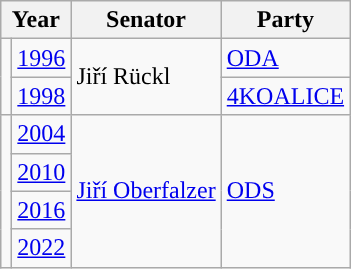<table class="wikitable">
<tr>
<th colspan="2">Year</th>
<th>Senator</th>
<th>Party</th>
</tr>
<tr>
<td rowspan="2" style="background-color:"></td>
<td><a href='#'>1996</a></td>
<td rowspan="2">Jiří Rückl</td>
<td><a href='#'>ODA</a></td>
</tr>
<tr>
<td><a href='#'>1998</a></td>
<td><a href='#'>4KOALICE</a></td>
</tr>
<tr>
<td rowspan="4" style="background-color:"></td>
<td><a href='#'>2004</a></td>
<td rowspan="4"><a href='#'>Jiří Oberfalzer</a></td>
<td rowspan="4"><a href='#'>ODS</a></td>
</tr>
<tr>
<td><a href='#'>2010</a></td>
</tr>
<tr>
<td><a href='#'>2016</a></td>
</tr>
<tr>
<td><a href='#'>2022</a></td>
</tr>
</table>
